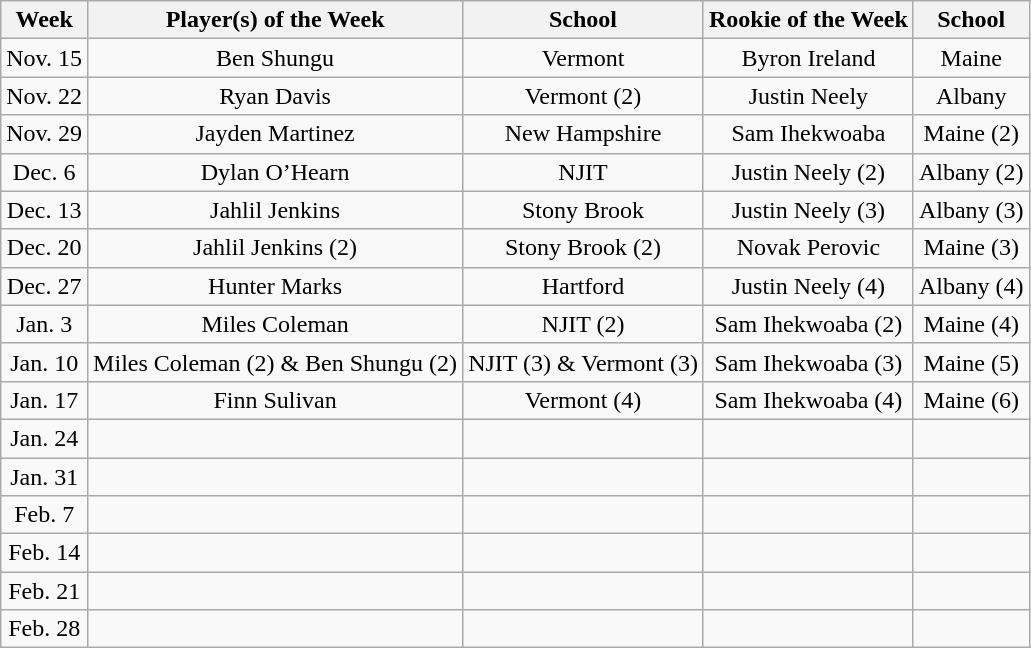<table class="wikitable" style="text-align:center">
<tr>
<th>Week</th>
<th>Player(s) of the Week</th>
<th>School</th>
<th>Rookie of the Week</th>
<th>School</th>
</tr>
<tr>
<td>Nov. 15</td>
<td>Ben Shungu</td>
<td>Vermont</td>
<td>Byron Ireland</td>
<td>Maine</td>
</tr>
<tr>
<td>Nov. 22</td>
<td>Ryan Davis</td>
<td>Vermont (2)</td>
<td>Justin Neely</td>
<td>Albany</td>
</tr>
<tr>
<td>Nov. 29</td>
<td>Jayden Martinez</td>
<td>New Hampshire</td>
<td>Sam Ihekwoaba</td>
<td>Maine (2)</td>
</tr>
<tr>
<td>Dec. 6</td>
<td>Dylan O’Hearn</td>
<td>NJIT</td>
<td>Justin Neely (2)</td>
<td>Albany (2)</td>
</tr>
<tr>
<td>Dec. 13</td>
<td>Jahlil Jenkins</td>
<td>Stony Brook</td>
<td>Justin Neely (3)</td>
<td>Albany (3)</td>
</tr>
<tr>
<td>Dec. 20</td>
<td>Jahlil Jenkins (2)</td>
<td>Stony Brook (2)</td>
<td>Novak Perovic</td>
<td>Maine (3)</td>
</tr>
<tr>
<td>Dec. 27</td>
<td>Hunter Marks</td>
<td>Hartford</td>
<td>Justin Neely (4)</td>
<td>Albany (4)</td>
</tr>
<tr>
<td>Jan. 3</td>
<td>Miles Coleman</td>
<td>NJIT (2)</td>
<td>Sam Ihekwoaba (2)</td>
<td>Maine (4)</td>
</tr>
<tr>
<td>Jan. 10</td>
<td>Miles Coleman (2) & Ben Shungu (2)</td>
<td>NJIT (3) & Vermont (3)</td>
<td>Sam Ihekwoaba (3)</td>
<td>Maine (5)</td>
</tr>
<tr>
<td>Jan. 17</td>
<td>Finn Sulivan</td>
<td>Vermont (4)</td>
<td>Sam Ihekwoaba (4)</td>
<td>Maine (6)</td>
</tr>
<tr>
<td>Jan. 24</td>
<td></td>
<td></td>
<td></td>
<td></td>
</tr>
<tr>
<td>Jan. 31</td>
<td></td>
<td></td>
<td></td>
<td></td>
</tr>
<tr>
<td>Feb. 7</td>
<td></td>
<td></td>
<td></td>
<td></td>
</tr>
<tr>
<td>Feb. 14</td>
<td></td>
<td></td>
<td></td>
<td></td>
</tr>
<tr>
<td>Feb. 21</td>
<td></td>
<td></td>
<td></td>
<td></td>
</tr>
<tr>
<td>Feb. 28</td>
<td></td>
<td></td>
<td></td>
<td></td>
</tr>
</table>
